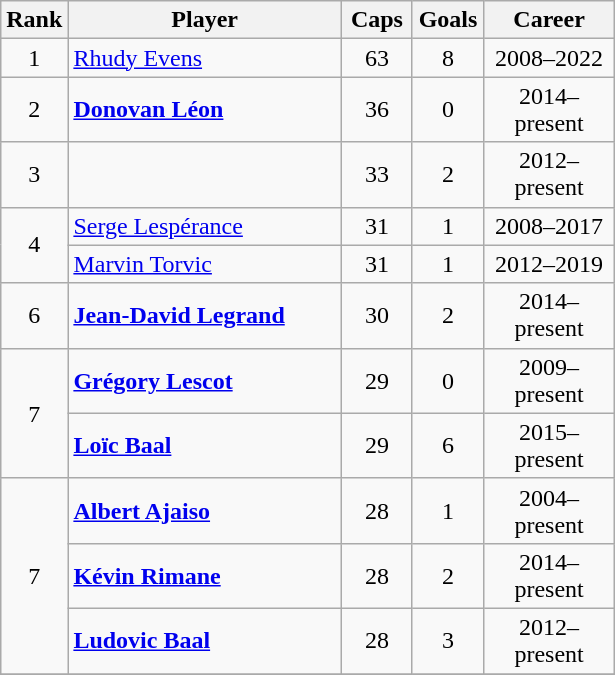<table class="wikitable sortable" style="text-align:center;">
<tr>
<th width=20px>Rank</th>
<th style="width:175px;">Player</th>
<th width=40px>Caps</th>
<th width=40px>Goals</th>
<th style="width:80px;">Career</th>
</tr>
<tr>
<td>1</td>
<td align=left><a href='#'>Rhudy Evens</a></td>
<td>63</td>
<td>8</td>
<td>2008–2022</td>
</tr>
<tr>
<td>2</td>
<td align=left><strong><a href='#'>Donovan Léon</a></strong></td>
<td>36</td>
<td>0</td>
<td>2014–present</td>
</tr>
<tr>
<td>3</td>
<td align=left><strong></strong></td>
<td>33</td>
<td>2</td>
<td>2012–present</td>
</tr>
<tr>
<td rowspan=2>4</td>
<td align=left><a href='#'>Serge Lespérance</a></td>
<td>31</td>
<td>1</td>
<td>2008–2017</td>
</tr>
<tr>
<td align=left><a href='#'>Marvin Torvic</a></td>
<td>31</td>
<td>1</td>
<td>2012–2019</td>
</tr>
<tr>
<td>6</td>
<td align=left><strong><a href='#'>Jean-David Legrand</a></strong></td>
<td>30</td>
<td>2</td>
<td>2014–present</td>
</tr>
<tr>
<td rowspan=2>7</td>
<td align=left><strong><a href='#'>Grégory Lescot</a></strong></td>
<td>29</td>
<td>0</td>
<td>2009–present</td>
</tr>
<tr>
<td align=left><strong><a href='#'>Loïc Baal</a></strong></td>
<td>29</td>
<td>6</td>
<td>2015–present</td>
</tr>
<tr>
<td rowspan=3>7</td>
<td align=left><strong><a href='#'>Albert Ajaiso</a></strong></td>
<td>28</td>
<td>1</td>
<td>2004–present</td>
</tr>
<tr>
<td align=left><strong><a href='#'>Kévin Rimane</a></strong></td>
<td>28</td>
<td>2</td>
<td>2014–present</td>
</tr>
<tr>
<td align=left><strong><a href='#'>Ludovic Baal</a></strong></td>
<td>28</td>
<td>3</td>
<td>2012–present</td>
</tr>
<tr>
</tr>
</table>
